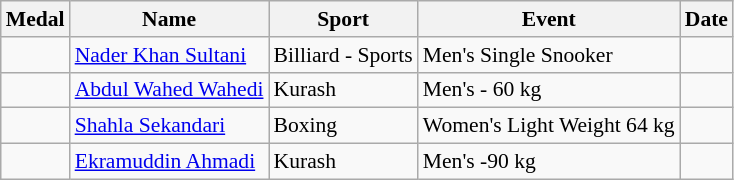<table class="wikitable sortable" style="font-size:90%">
<tr>
<th>Medal</th>
<th>Name</th>
<th>Sport</th>
<th>Event</th>
<th>Date</th>
</tr>
<tr>
<td></td>
<td><a href='#'>Nader Khan Sultani</a></td>
<td>Billiard - Sports</td>
<td>Men's Single Snooker</td>
<td></td>
</tr>
<tr>
<td></td>
<td><a href='#'>Abdul Wahed Wahedi</a></td>
<td>Kurash</td>
<td>Men's - 60 kg</td>
<td></td>
</tr>
<tr>
<td></td>
<td><a href='#'>Shahla Sekandari</a></td>
<td>Boxing</td>
<td>Women's Light Weight 64 kg</td>
<td></td>
</tr>
<tr>
<td></td>
<td><a href='#'>Ekramuddin Ahmadi</a></td>
<td>Kurash</td>
<td>Men's -90 kg</td>
<td></td>
</tr>
</table>
